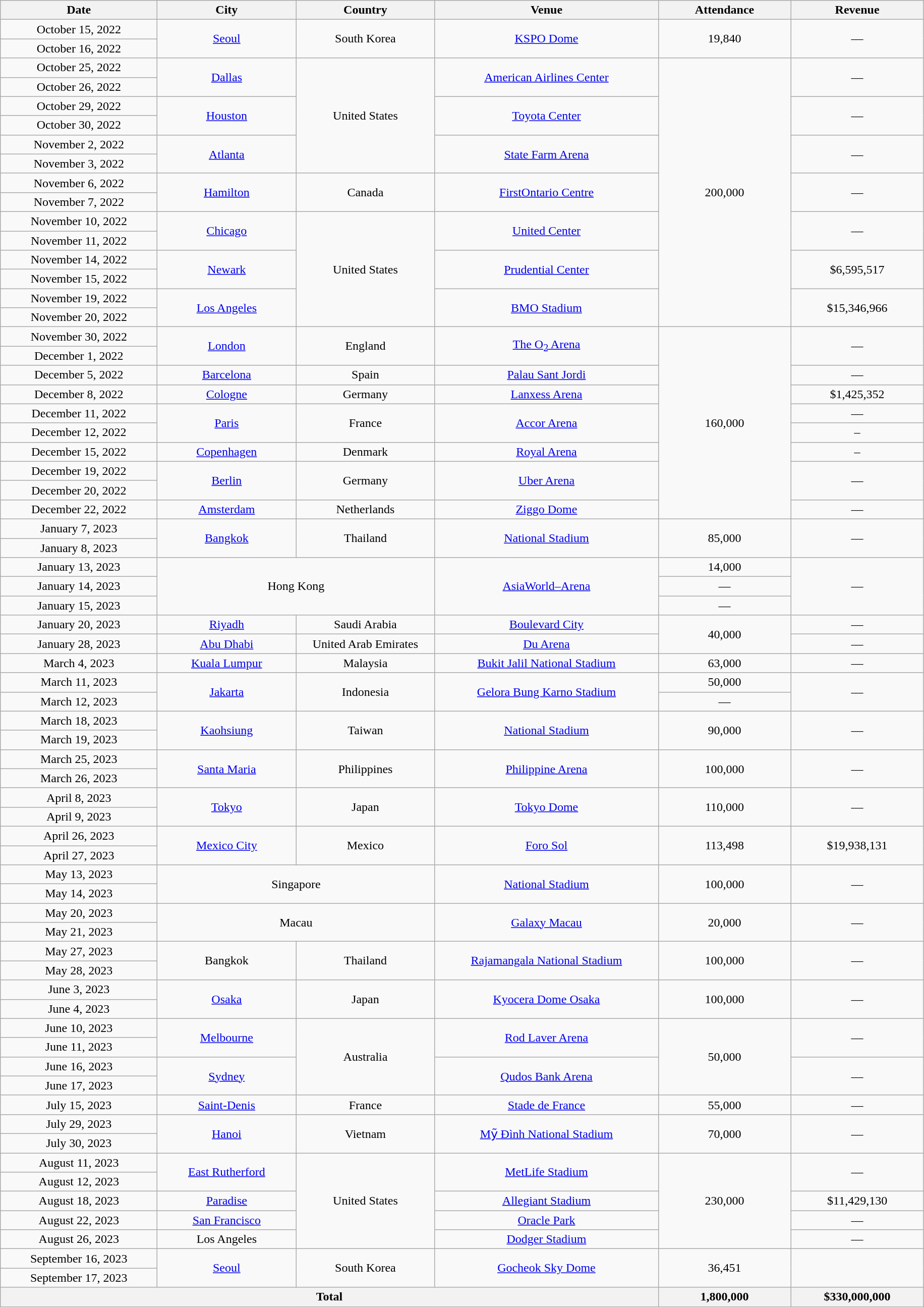<table class="wikitable" style="text-align:center">
<tr>
<th scope="col" style="width:12.5em">Date</th>
<th scope="col" style="width:11em">City</th>
<th scope="col" style="width:11em">Country</th>
<th scope="col" style="width:18em">Venue</th>
<th scope="col" style="width:10.5em">Attendance </th>
<th scope="col" style="width:10.5em">Revenue </th>
</tr>
<tr>
<td>October 15, 2022</td>
<td rowspan="2"><a href='#'>Seoul</a></td>
<td rowspan="2">South Korea</td>
<td rowspan="2"><a href='#'>KSPO Dome</a></td>
<td rowspan="2">19,840</td>
<td rowspan="2">— </td>
</tr>
<tr>
<td>October 16, 2022</td>
</tr>
<tr>
<td>October 25, 2022</td>
<td rowspan="2"><a href='#'>Dallas</a></td>
<td rowspan="6">United States</td>
<td rowspan="2"><a href='#'>American Airlines Center</a></td>
<td rowspan="14">200,000</td>
<td rowspan="2">—</td>
</tr>
<tr>
<td>October 26, 2022</td>
</tr>
<tr>
<td>October 29, 2022</td>
<td rowspan="2"><a href='#'>Houston</a></td>
<td rowspan="2"><a href='#'>Toyota Center</a></td>
<td rowspan="2">—</td>
</tr>
<tr>
<td>October 30, 2022</td>
</tr>
<tr>
<td>November 2, 2022</td>
<td rowspan="2"><a href='#'>Atlanta</a></td>
<td rowspan="2"><a href='#'>State Farm Arena</a></td>
<td rowspan="2">—</td>
</tr>
<tr>
<td>November 3, 2022</td>
</tr>
<tr>
<td>November 6, 2022</td>
<td rowspan="2"><a href='#'>Hamilton</a></td>
<td rowspan="2">Canada</td>
<td rowspan="2"><a href='#'>FirstOntario Centre</a></td>
<td rowspan="2">—</td>
</tr>
<tr>
<td>November 7, 2022</td>
</tr>
<tr>
<td>November 10, 2022</td>
<td rowspan="2"><a href='#'>Chicago</a></td>
<td rowspan="6">United States</td>
<td rowspan="2"><a href='#'>United Center</a></td>
<td rowspan="2">—</td>
</tr>
<tr>
<td>November 11, 2022</td>
</tr>
<tr>
<td>November 14, 2022</td>
<td rowspan="2"><a href='#'>Newark</a></td>
<td rowspan="2"><a href='#'>Prudential Center</a></td>
<td rowspan="2">$6,595,517</td>
</tr>
<tr>
<td>November 15, 2022</td>
</tr>
<tr>
<td>November 19, 2022</td>
<td rowspan="2"><a href='#'>Los Angeles</a></td>
<td rowspan="2"><a href='#'>BMO Stadium</a></td>
<td rowspan="2">$15,346,966</td>
</tr>
<tr>
<td>November 20, 2022</td>
</tr>
<tr>
<td>November 30, 2022</td>
<td rowspan="2"><a href='#'>London</a></td>
<td rowspan="2">England</td>
<td rowspan="2"><a href='#'>The O<sub>2</sub> Arena</a></td>
<td rowspan="10">160,000</td>
<td rowspan="2">—</td>
</tr>
<tr>
<td>December 1, 2022</td>
</tr>
<tr>
<td>December 5, 2022</td>
<td><a href='#'>Barcelona</a></td>
<td>Spain</td>
<td><a href='#'>Palau Sant Jordi</a></td>
<td>—</td>
</tr>
<tr>
<td>December 8, 2022</td>
<td><a href='#'>Cologne</a></td>
<td>Germany</td>
<td><a href='#'>Lanxess Arena</a></td>
<td>$1,425,352</td>
</tr>
<tr>
<td>December 11, 2022</td>
<td rowspan="2"><a href='#'>Paris</a></td>
<td rowspan="2">France</td>
<td rowspan="2"><a href='#'>Accor Arena</a></td>
<td>—</td>
</tr>
<tr>
<td>December 12, 2022</td>
<td>–</td>
</tr>
<tr>
<td>December 15, 2022</td>
<td><a href='#'>Copenhagen</a></td>
<td>Denmark</td>
<td><a href='#'>Royal Arena</a></td>
<td>–</td>
</tr>
<tr>
<td>December 19, 2022</td>
<td rowspan="2"><a href='#'>Berlin</a></td>
<td rowspan="2">Germany</td>
<td rowspan="2"><a href='#'>Uber Arena</a></td>
<td rowspan="2">—</td>
</tr>
<tr>
<td>December 20, 2022</td>
</tr>
<tr>
<td>December 22, 2022</td>
<td><a href='#'>Amsterdam</a></td>
<td>Netherlands</td>
<td><a href='#'>Ziggo Dome</a></td>
<td>—</td>
</tr>
<tr>
<td>January 7, 2023</td>
<td rowspan="2"><a href='#'>Bangkok</a></td>
<td rowspan="2">Thailand</td>
<td rowspan="2"><a href='#'>National Stadium</a></td>
<td rowspan="2">85,000</td>
<td rowspan="2">—</td>
</tr>
<tr>
<td>January 8, 2023</td>
</tr>
<tr>
<td>January 13, 2023</td>
<td colspan="2" rowspan="3">Hong Kong</td>
<td rowspan="3"><a href='#'>AsiaWorld–Arena</a></td>
<td>14,000</td>
<td rowspan="3">—</td>
</tr>
<tr>
<td>January 14, 2023</td>
<td>—</td>
</tr>
<tr>
<td>January 15, 2023</td>
<td>—</td>
</tr>
<tr>
<td>January 20, 2023</td>
<td><a href='#'>Riyadh</a></td>
<td>Saudi Arabia</td>
<td><a href='#'>Boulevard City</a></td>
<td rowspan="2">40,000</td>
<td>—</td>
</tr>
<tr>
<td>January 28, 2023</td>
<td><a href='#'>Abu Dhabi</a></td>
<td>United Arab Emirates</td>
<td><a href='#'>Du Arena</a></td>
<td>—</td>
</tr>
<tr>
<td>March 4, 2023</td>
<td><a href='#'>Kuala Lumpur</a></td>
<td>Malaysia</td>
<td><a href='#'>Bukit Jalil National Stadium</a></td>
<td>63,000</td>
<td>—</td>
</tr>
<tr>
<td>March 11, 2023</td>
<td rowspan="2"><a href='#'>Jakarta</a></td>
<td rowspan="2">Indonesia</td>
<td rowspan="2"><a href='#'>Gelora Bung Karno Stadium</a></td>
<td>50,000</td>
<td rowspan="2">—</td>
</tr>
<tr>
<td>March 12, 2023</td>
<td>—</td>
</tr>
<tr>
<td>March 18, 2023</td>
<td rowspan="2"><a href='#'>Kaohsiung</a></td>
<td rowspan="2">Taiwan</td>
<td rowspan="2"><a href='#'>National Stadium</a></td>
<td rowspan="2">90,000</td>
<td rowspan="2">—</td>
</tr>
<tr>
<td>March 19, 2023</td>
</tr>
<tr>
<td>March 25, 2023</td>
<td rowspan="2"><a href='#'>Santa Maria</a></td>
<td rowspan="2">Philippines</td>
<td rowspan="2"><a href='#'>Philippine Arena</a></td>
<td rowspan="2">100,000</td>
<td rowspan="2">—</td>
</tr>
<tr>
<td>March 26, 2023</td>
</tr>
<tr>
<td>April 8, 2023</td>
<td rowspan="2"><a href='#'>Tokyo</a></td>
<td rowspan="2">Japan</td>
<td rowspan="2"><a href='#'>Tokyo Dome</a></td>
<td rowspan="2">110,000</td>
<td rowspan="2">—</td>
</tr>
<tr>
<td>April 9, 2023</td>
</tr>
<tr>
<td>April 26, 2023</td>
<td rowspan="2"><a href='#'>Mexico City</a></td>
<td rowspan="2">Mexico</td>
<td rowspan="2"><a href='#'>Foro Sol</a></td>
<td rowspan="2">113,498</td>
<td rowspan="2">$19,938,131</td>
</tr>
<tr>
<td>April 27, 2023</td>
</tr>
<tr>
<td>May 13, 2023</td>
<td colspan="2" rowspan="2">Singapore</td>
<td rowspan="2"><a href='#'>National Stadium</a></td>
<td rowspan="2">100,000</td>
<td rowspan="2">—</td>
</tr>
<tr>
<td>May 14, 2023</td>
</tr>
<tr>
<td>May 20, 2023</td>
<td colspan="2" rowspan="2">Macau</td>
<td rowspan="2"><a href='#'>Galaxy Macau</a></td>
<td rowspan="2">20,000</td>
<td rowspan="2">—</td>
</tr>
<tr>
<td>May 21, 2023</td>
</tr>
<tr>
<td>May 27, 2023</td>
<td rowspan="2">Bangkok</td>
<td rowspan="2">Thailand</td>
<td rowspan="2"><a href='#'>Rajamangala National Stadium</a></td>
<td rowspan="2">100,000</td>
<td rowspan="2">—</td>
</tr>
<tr>
<td>May 28, 2023</td>
</tr>
<tr>
<td>June 3, 2023</td>
<td rowspan="2"><a href='#'>Osaka</a></td>
<td rowspan="2">Japan</td>
<td rowspan="2"><a href='#'>Kyocera Dome Osaka</a></td>
<td rowspan="2">100,000</td>
<td rowspan="2">—</td>
</tr>
<tr>
<td>June 4, 2023</td>
</tr>
<tr>
<td>June 10, 2023</td>
<td rowspan="2"><a href='#'>Melbourne</a></td>
<td rowspan="4">Australia</td>
<td rowspan="2"><a href='#'>Rod Laver Arena</a></td>
<td rowspan="4">50,000</td>
<td rowspan="2">—</td>
</tr>
<tr>
<td>June 11, 2023</td>
</tr>
<tr>
<td>June 16, 2023</td>
<td rowspan="2"><a href='#'>Sydney</a></td>
<td rowspan="2"><a href='#'>Qudos Bank Arena</a></td>
<td rowspan="2">—</td>
</tr>
<tr>
<td>June 17, 2023</td>
</tr>
<tr>
<td>July 15, 2023</td>
<td><a href='#'>Saint-Denis</a></td>
<td>France</td>
<td><a href='#'>Stade de France</a></td>
<td>55,000</td>
<td>—</td>
</tr>
<tr>
<td>July 29, 2023</td>
<td rowspan="2"><a href='#'>Hanoi</a></td>
<td rowspan="2">Vietnam</td>
<td rowspan="2"><a href='#'>Mỹ Đình National Stadium</a></td>
<td rowspan="2">70,000</td>
<td rowspan="2">—</td>
</tr>
<tr>
<td>July 30, 2023</td>
</tr>
<tr>
<td>August 11, 2023</td>
<td rowspan="2"><a href='#'>East Rutherford</a></td>
<td rowspan="5">United States</td>
<td rowspan="2"><a href='#'>MetLife Stadium</a></td>
<td rowspan="5">230,000</td>
<td rowspan="2">—</td>
</tr>
<tr>
<td>August 12, 2023</td>
</tr>
<tr>
<td>August 18, 2023</td>
<td><a href='#'>Paradise</a></td>
<td><a href='#'>Allegiant Stadium</a></td>
<td>$11,429,130</td>
</tr>
<tr>
<td>August 22, 2023</td>
<td><a href='#'>San Francisco</a></td>
<td><a href='#'>Oracle Park</a></td>
<td>—</td>
</tr>
<tr>
<td>August 26, 2023</td>
<td>Los Angeles</td>
<td><a href='#'>Dodger Stadium</a></td>
<td>—</td>
</tr>
<tr>
<td>September 16, 2023</td>
<td rowspan="2"><a href='#'>Seoul</a></td>
<td rowspan="2">South Korea</td>
<td rowspan="2"><a href='#'>Gocheok Sky Dome</a></td>
<td rowspan="2">36,451</td>
</tr>
<tr>
<td>September 17, 2023</td>
</tr>
<tr>
<th colspan="4">Total</th>
<th>1,800,000</th>
<th>$330,000,000</th>
</tr>
</table>
